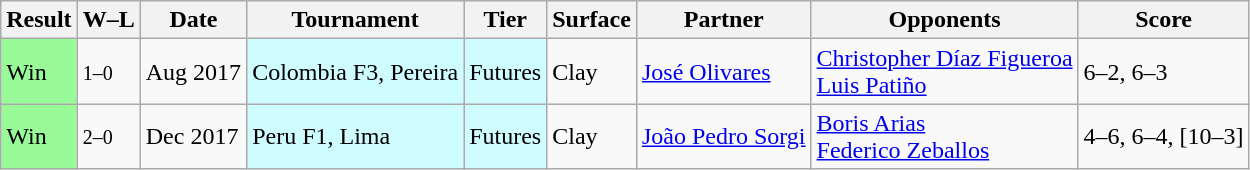<table class="sortable wikitable">
<tr>
<th>Result</th>
<th class="unsortable">W–L</th>
<th>Date</th>
<th>Tournament</th>
<th>Tier</th>
<th>Surface</th>
<th>Partner</th>
<th>Opponents</th>
<th class="unsortable">Score</th>
</tr>
<tr>
<td bgcolor=98FB98>Win</td>
<td><small>1–0</small></td>
<td>Aug 2017</td>
<td bgcolor=cffcff>Colombia F3, Pereira</td>
<td bgcolor=cffcff>Futures</td>
<td>Clay</td>
<td> <a href='#'>José Olivares</a></td>
<td> <a href='#'>Christopher Díaz Figueroa</a> <br>  <a href='#'>Luis Patiño</a></td>
<td>6–2, 6–3</td>
</tr>
<tr>
<td bgcolor=98FB98>Win</td>
<td><small>2–0</small></td>
<td>Dec 2017</td>
<td bgcolor=cffcff>Peru F1, Lima</td>
<td bgcolor=cffcff>Futures</td>
<td>Clay</td>
<td> <a href='#'>João Pedro Sorgi</a></td>
<td> <a href='#'>Boris Arias</a><br> <a href='#'>Federico Zeballos</a></td>
<td>4–6, 6–4, [10–3]</td>
</tr>
</table>
